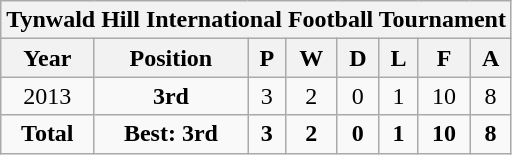<table class="wikitable" style="text-align: center;">
<tr>
<th colspan=8>Tynwald Hill International Football Tournament</th>
</tr>
<tr>
<th>Year</th>
<th>Position</th>
<th>P</th>
<th>W</th>
<th>D</th>
<th>L</th>
<th>F</th>
<th>A</th>
</tr>
<tr>
<td> 2013</td>
<td><strong>3rd</strong></td>
<td>3</td>
<td>2</td>
<td>0</td>
<td>1</td>
<td>10</td>
<td>8</td>
</tr>
<tr>
<td><strong>Total</strong></td>
<td><strong>Best: 3rd</strong></td>
<td><strong>3</strong></td>
<td><strong>2</strong></td>
<td><strong>0</strong></td>
<td><strong>1</strong></td>
<td><strong>10</strong></td>
<td><strong>8</strong></td>
</tr>
</table>
